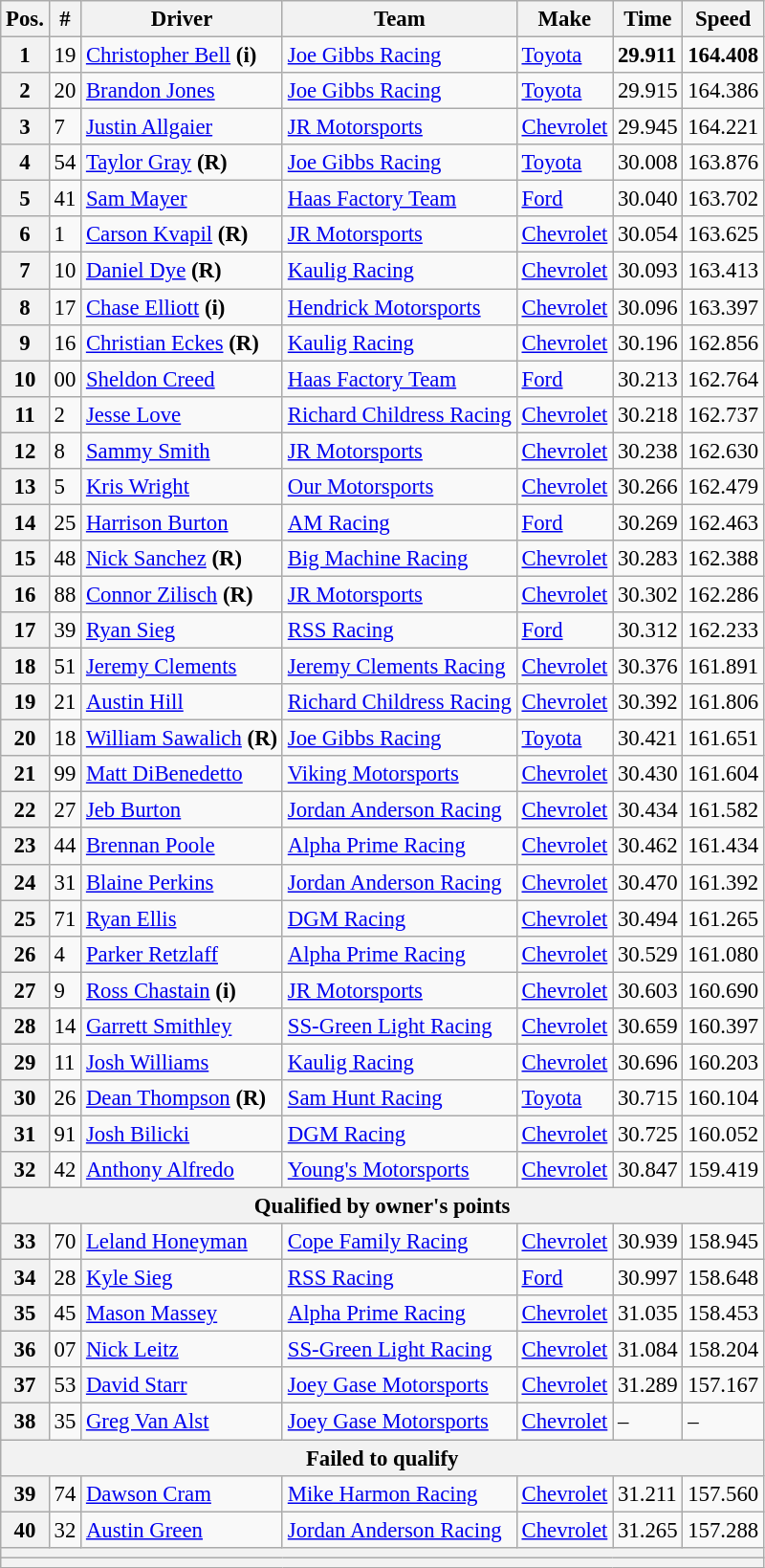<table class="wikitable" style="font-size:95%">
<tr>
<th>Pos.</th>
<th>#</th>
<th>Driver</th>
<th>Team</th>
<th>Make</th>
<th>Time</th>
<th>Speed</th>
</tr>
<tr>
<th>1</th>
<td>19</td>
<td><a href='#'>Christopher Bell</a> <strong>(i)</strong></td>
<td><a href='#'>Joe Gibbs Racing</a></td>
<td><a href='#'>Toyota</a></td>
<td><strong>29.911</strong></td>
<td><strong>164.408</strong></td>
</tr>
<tr>
<th>2</th>
<td>20</td>
<td><a href='#'>Brandon Jones</a></td>
<td><a href='#'>Joe Gibbs Racing</a></td>
<td><a href='#'>Toyota</a></td>
<td>29.915</td>
<td>164.386</td>
</tr>
<tr>
<th>3</th>
<td>7</td>
<td><a href='#'>Justin Allgaier</a></td>
<td><a href='#'>JR Motorsports</a></td>
<td><a href='#'>Chevrolet</a></td>
<td>29.945</td>
<td>164.221</td>
</tr>
<tr>
<th>4</th>
<td>54</td>
<td><a href='#'>Taylor Gray</a> <strong>(R)</strong></td>
<td><a href='#'>Joe Gibbs Racing</a></td>
<td><a href='#'>Toyota</a></td>
<td>30.008</td>
<td>163.876</td>
</tr>
<tr>
<th>5</th>
<td>41</td>
<td><a href='#'>Sam Mayer</a></td>
<td><a href='#'>Haas Factory Team</a></td>
<td><a href='#'>Ford</a></td>
<td>30.040</td>
<td>163.702</td>
</tr>
<tr>
<th>6</th>
<td>1</td>
<td><a href='#'>Carson Kvapil</a> <strong>(R)</strong></td>
<td nowrap=""><a href='#'>JR Motorsports</a></td>
<td><a href='#'>Chevrolet</a></td>
<td>30.054</td>
<td>163.625</td>
</tr>
<tr>
<th>7</th>
<td>10</td>
<td><a href='#'>Daniel Dye</a> <strong>(R)</strong></td>
<td><a href='#'>Kaulig Racing</a></td>
<td><a href='#'>Chevrolet</a></td>
<td>30.093</td>
<td>163.413</td>
</tr>
<tr>
<th>8</th>
<td>17</td>
<td><a href='#'>Chase Elliott</a> <strong>(i)</strong></td>
<td><a href='#'>Hendrick Motorsports</a></td>
<td><a href='#'>Chevrolet</a></td>
<td>30.096</td>
<td>163.397</td>
</tr>
<tr>
<th>9</th>
<td>16</td>
<td><a href='#'>Christian Eckes</a> <strong>(R)</strong></td>
<td><a href='#'>Kaulig Racing</a></td>
<td><a href='#'>Chevrolet</a></td>
<td>30.196</td>
<td>162.856</td>
</tr>
<tr>
<th>10</th>
<td>00</td>
<td><a href='#'>Sheldon Creed</a></td>
<td><a href='#'>Haas Factory Team</a></td>
<td><a href='#'>Ford</a></td>
<td>30.213</td>
<td>162.764</td>
</tr>
<tr>
<th>11</th>
<td>2</td>
<td><a href='#'>Jesse Love</a></td>
<td><a href='#'>Richard Childress Racing</a></td>
<td><a href='#'>Chevrolet</a></td>
<td>30.218</td>
<td>162.737</td>
</tr>
<tr>
<th>12</th>
<td>8</td>
<td><a href='#'>Sammy Smith</a></td>
<td><a href='#'>JR Motorsports</a></td>
<td><a href='#'>Chevrolet</a></td>
<td>30.238</td>
<td>162.630</td>
</tr>
<tr>
<th>13</th>
<td>5</td>
<td><a href='#'>Kris Wright</a></td>
<td><a href='#'>Our Motorsports</a></td>
<td><a href='#'>Chevrolet</a></td>
<td>30.266</td>
<td>162.479</td>
</tr>
<tr>
<th>14</th>
<td>25</td>
<td><a href='#'>Harrison Burton</a></td>
<td><a href='#'>AM Racing</a></td>
<td><a href='#'>Ford</a></td>
<td>30.269</td>
<td>162.463</td>
</tr>
<tr>
<th>15</th>
<td>48</td>
<td><a href='#'>Nick Sanchez</a> <strong>(R)</strong></td>
<td><a href='#'>Big Machine Racing</a></td>
<td><a href='#'>Chevrolet</a></td>
<td>30.283</td>
<td>162.388</td>
</tr>
<tr>
<th>16</th>
<td>88</td>
<td><a href='#'>Connor Zilisch</a> <strong>(R)</strong></td>
<td><a href='#'>JR Motorsports</a></td>
<td><a href='#'>Chevrolet</a></td>
<td>30.302</td>
<td>162.286</td>
</tr>
<tr>
<th>17</th>
<td>39</td>
<td nowrap=""><a href='#'>Ryan Sieg</a></td>
<td><a href='#'>RSS Racing</a></td>
<td><a href='#'>Ford</a></td>
<td>30.312</td>
<td>162.233</td>
</tr>
<tr>
<th>18</th>
<td>51</td>
<td><a href='#'>Jeremy Clements</a></td>
<td><a href='#'>Jeremy Clements Racing</a></td>
<td><a href='#'>Chevrolet</a></td>
<td>30.376</td>
<td>161.891</td>
</tr>
<tr>
<th>19</th>
<td>21</td>
<td><a href='#'>Austin Hill</a></td>
<td><a href='#'>Richard Childress Racing</a></td>
<td><a href='#'>Chevrolet</a></td>
<td>30.392</td>
<td>161.806</td>
</tr>
<tr>
<th>20</th>
<td>18</td>
<td><a href='#'>William Sawalich</a> <strong>(R)</strong></td>
<td><a href='#'>Joe Gibbs Racing</a></td>
<td><a href='#'>Toyota</a></td>
<td>30.421</td>
<td>161.651</td>
</tr>
<tr>
<th>21</th>
<td>99</td>
<td><a href='#'>Matt DiBenedetto</a></td>
<td><a href='#'>Viking Motorsports</a></td>
<td><a href='#'>Chevrolet</a></td>
<td>30.430</td>
<td>161.604</td>
</tr>
<tr>
<th>22</th>
<td>27</td>
<td><a href='#'>Jeb Burton</a></td>
<td nowrap=""><a href='#'>Jordan Anderson Racing</a></td>
<td><a href='#'>Chevrolet</a></td>
<td>30.434</td>
<td>161.582</td>
</tr>
<tr>
<th>23</th>
<td>44</td>
<td><a href='#'>Brennan Poole</a></td>
<td><a href='#'>Alpha Prime Racing</a></td>
<td><a href='#'>Chevrolet</a></td>
<td>30.462</td>
<td>161.434</td>
</tr>
<tr>
<th>24</th>
<td>31</td>
<td><a href='#'>Blaine Perkins</a></td>
<td><a href='#'>Jordan Anderson Racing</a></td>
<td><a href='#'>Chevrolet</a></td>
<td>30.470</td>
<td>161.392</td>
</tr>
<tr>
<th>25</th>
<td>71</td>
<td><a href='#'>Ryan Ellis</a></td>
<td><a href='#'>DGM Racing</a></td>
<td><a href='#'>Chevrolet</a></td>
<td>30.494</td>
<td>161.265</td>
</tr>
<tr>
<th>26</th>
<td>4</td>
<td><a href='#'>Parker Retzlaff</a></td>
<td><a href='#'>Alpha Prime Racing</a></td>
<td><a href='#'>Chevrolet</a></td>
<td>30.529</td>
<td>161.080</td>
</tr>
<tr>
<th>27</th>
<td>9</td>
<td><a href='#'>Ross Chastain</a> <strong>(i)</strong></td>
<td><a href='#'>JR Motorsports</a></td>
<td><a href='#'>Chevrolet</a></td>
<td>30.603</td>
<td>160.690</td>
</tr>
<tr>
<th>28</th>
<td>14</td>
<td><a href='#'>Garrett Smithley</a></td>
<td><a href='#'>SS-Green Light Racing</a></td>
<td><a href='#'>Chevrolet</a></td>
<td>30.659</td>
<td>160.397</td>
</tr>
<tr>
<th>29</th>
<td>11</td>
<td><a href='#'>Josh Williams</a></td>
<td><a href='#'>Kaulig Racing</a></td>
<td><a href='#'>Chevrolet</a></td>
<td>30.696</td>
<td>160.203</td>
</tr>
<tr>
<th>30</th>
<td>26</td>
<td><a href='#'>Dean Thompson</a> <strong>(R)</strong></td>
<td><a href='#'>Sam Hunt Racing</a></td>
<td><a href='#'>Toyota</a></td>
<td>30.715</td>
<td>160.104</td>
</tr>
<tr>
<th>31</th>
<td>91</td>
<td><a href='#'>Josh Bilicki</a></td>
<td><a href='#'>DGM Racing</a></td>
<td><a href='#'>Chevrolet</a></td>
<td>30.725</td>
<td>160.052</td>
</tr>
<tr>
<th>32</th>
<td>42</td>
<td><a href='#'>Anthony Alfredo</a></td>
<td><a href='#'>Young's Motorsports</a></td>
<td><a href='#'>Chevrolet</a></td>
<td>30.847</td>
<td>159.419</td>
</tr>
<tr>
<th colspan="7">Qualified by owner's points</th>
</tr>
<tr>
<th>33</th>
<td>70</td>
<td><a href='#'>Leland Honeyman</a></td>
<td><a href='#'>Cope Family Racing</a></td>
<td><a href='#'>Chevrolet</a></td>
<td>30.939</td>
<td>158.945</td>
</tr>
<tr>
<th>34</th>
<td>28</td>
<td><a href='#'>Kyle Sieg</a></td>
<td><a href='#'>RSS Racing</a></td>
<td><a href='#'>Ford</a></td>
<td>30.997</td>
<td>158.648</td>
</tr>
<tr>
<th>35</th>
<td>45</td>
<td><a href='#'>Mason Massey</a></td>
<td><a href='#'>Alpha Prime Racing</a></td>
<td><a href='#'>Chevrolet</a></td>
<td>31.035</td>
<td>158.453</td>
</tr>
<tr>
<th>36</th>
<td>07</td>
<td><a href='#'>Nick Leitz</a></td>
<td><a href='#'>SS-Green Light Racing</a></td>
<td><a href='#'>Chevrolet</a></td>
<td>31.084</td>
<td>158.204</td>
</tr>
<tr>
<th>37</th>
<td>53</td>
<td><a href='#'>David Starr</a></td>
<td><a href='#'>Joey Gase Motorsports</a></td>
<td><a href='#'>Chevrolet</a></td>
<td>31.289</td>
<td>157.167</td>
</tr>
<tr>
<th>38</th>
<td>35</td>
<td><a href='#'>Greg Van Alst</a></td>
<td><a href='#'>Joey Gase Motorsports</a></td>
<td><a href='#'>Chevrolet</a></td>
<td>–</td>
<td>–</td>
</tr>
<tr>
<th colspan="7">Failed to qualify</th>
</tr>
<tr>
<th>39</th>
<td>74</td>
<td><a href='#'>Dawson Cram</a></td>
<td><a href='#'>Mike Harmon Racing</a></td>
<td><a href='#'>Chevrolet</a></td>
<td>31.211</td>
<td>157.560</td>
</tr>
<tr>
<th>40</th>
<td>32</td>
<td><a href='#'>Austin Green</a></td>
<td><a href='#'>Jordan Anderson Racing</a></td>
<td><a href='#'>Chevrolet</a></td>
<td>31.265</td>
<td>157.288</td>
</tr>
<tr>
<th colspan="7"></th>
</tr>
<tr>
<th colspan="7"></th>
</tr>
</table>
